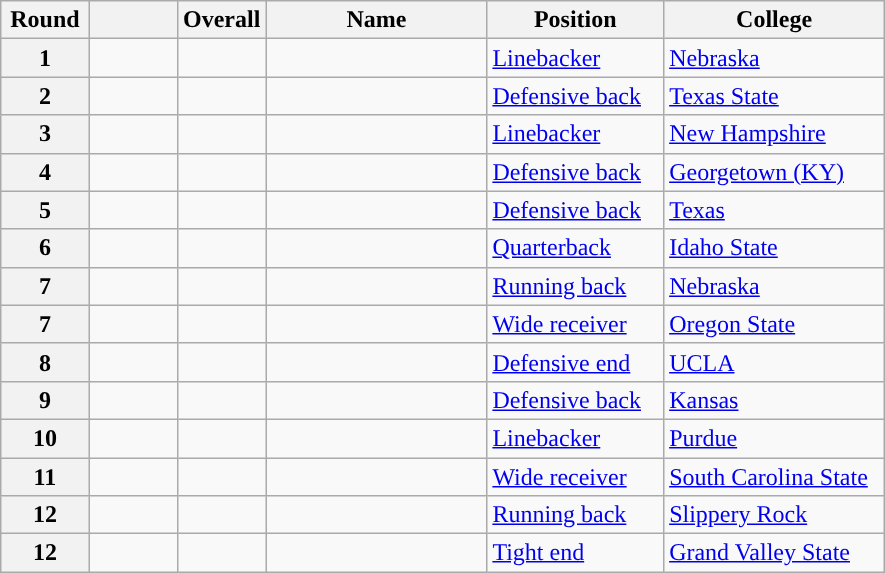<table class="wikitable sortable">
<tr>
<th scope="col" style="width: 10%;">Round</th>
<th scope="col" style="width: 10%;"></th>
<th scope="col" style="width: 10%;">Overall</th>
<th scope="col" style="width: 25%;">Name</th>
<th scope="col" style="width: 20%;">Position</th>
<th scope="col" style="width: 25%;">College</th>
</tr>
<tr>
<th scope="row">1</th>
<td></td>
<td></td>
<td></td>
<td><a href='#'>Linebacker</a></td>
<td><a href='#'>Nebraska</a></td>
</tr>
<tr>
<th scope="row">2</th>
<td></td>
<td></td>
<td></td>
<td><a href='#'>Defensive back</a></td>
<td><a href='#'>Texas State</a></td>
</tr>
<tr>
<th scope="row">3</th>
<td></td>
<td></td>
<td></td>
<td><a href='#'>Linebacker</a></td>
<td><a href='#'>New Hampshire</a></td>
</tr>
<tr>
<th scope="row">4</th>
<td></td>
<td></td>
<td></td>
<td><a href='#'>Defensive back</a></td>
<td><a href='#'>Georgetown (KY)</a></td>
</tr>
<tr>
<th scope="row">5</th>
<td></td>
<td></td>
<td></td>
<td><a href='#'>Defensive back</a></td>
<td><a href='#'>Texas</a></td>
</tr>
<tr>
<th scope="row">6</th>
<td></td>
<td></td>
<td></td>
<td><a href='#'>Quarterback</a></td>
<td><a href='#'>Idaho State</a></td>
</tr>
<tr>
<th scope="row">7</th>
<td></td>
<td></td>
<td></td>
<td><a href='#'>Running back</a></td>
<td><a href='#'>Nebraska</a></td>
</tr>
<tr>
<th scope="row">7</th>
<td></td>
<td></td>
<td></td>
<td><a href='#'>Wide receiver</a></td>
<td><a href='#'>Oregon State</a></td>
</tr>
<tr>
<th scope="row">8</th>
<td></td>
<td></td>
<td></td>
<td><a href='#'>Defensive end</a></td>
<td><a href='#'>UCLA</a></td>
</tr>
<tr>
<th scope="row">9</th>
<td></td>
<td></td>
<td></td>
<td><a href='#'>Defensive back</a></td>
<td><a href='#'>Kansas</a></td>
</tr>
<tr>
<th scope="row">10</th>
<td></td>
<td></td>
<td></td>
<td><a href='#'>Linebacker</a></td>
<td><a href='#'>Purdue</a></td>
</tr>
<tr>
<th scope="row">11</th>
<td></td>
<td></td>
<td></td>
<td><a href='#'>Wide receiver</a></td>
<td><a href='#'>South Carolina State</a></td>
</tr>
<tr>
<th scope="row">12</th>
<td></td>
<td></td>
<td></td>
<td><a href='#'>Running back</a></td>
<td><a href='#'>Slippery Rock</a></td>
</tr>
<tr>
<th scope="row">12</th>
<td></td>
<td></td>
<td></td>
<td><a href='#'>Tight end</a></td>
<td><a href='#'>Grand Valley State</a></td>
</tr>
</table>
